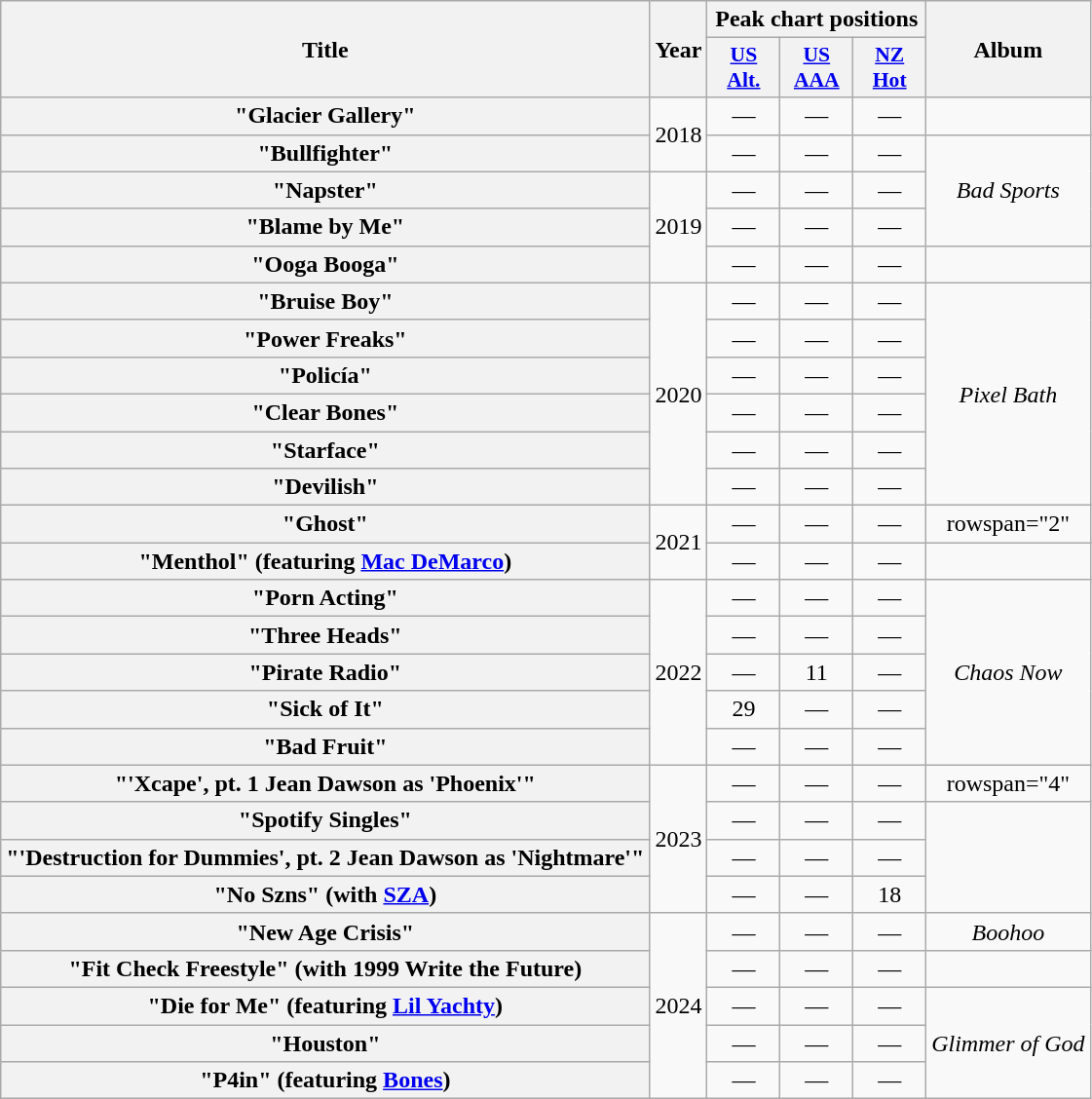<table class="wikitable plainrowheaders" style="text-align:center">
<tr>
<th scope="col" rowspan="2">Title</th>
<th scope="col" rowspan="2">Year</th>
<th scope="col" colspan="3">Peak chart positions</th>
<th scope="col" rowspan="2">Album</th>
</tr>
<tr>
<th scope="col" style="width:3em;font-size:90%;"><a href='#'>US<br>Alt.</a><br></th>
<th scope="col" style="width:3em;font-size:90%;"><a href='#'>US<br>AAA</a><br></th>
<th scope="col" style="width:3em;font-size:90%;"><a href='#'>NZ<br>Hot</a><br></th>
</tr>
<tr>
<th scope="row">"Glacier Gallery"</th>
<td rowspan="2">2018</td>
<td>—</td>
<td>—</td>
<td>—</td>
<td></td>
</tr>
<tr>
<th scope="row">"Bullfighter"</th>
<td>—</td>
<td>—</td>
<td>—</td>
<td rowspan="3"><em>Bad Sports</em></td>
</tr>
<tr>
<th scope="row">"Napster"</th>
<td rowspan="3">2019</td>
<td>—</td>
<td>—</td>
<td>—</td>
</tr>
<tr>
<th scope="row">"Blame by Me"</th>
<td>—</td>
<td>—</td>
<td>—</td>
</tr>
<tr>
<th scope="row">"Ooga Booga"</th>
<td>—</td>
<td>—</td>
<td>—</td>
<td></td>
</tr>
<tr>
<th scope="row">"Bruise Boy"</th>
<td rowspan="6">2020</td>
<td>—</td>
<td>—</td>
<td>—</td>
<td rowspan="6"><em>Pixel Bath</em></td>
</tr>
<tr>
<th scope="row">"Power Freaks"</th>
<td>—</td>
<td>—</td>
<td>—</td>
</tr>
<tr>
<th scope="row">"Policía"</th>
<td>—</td>
<td>—</td>
<td>—</td>
</tr>
<tr>
<th scope="row">"Clear Bones"</th>
<td>—</td>
<td>—</td>
<td>—</td>
</tr>
<tr>
<th scope="row">"Starface"</th>
<td>—</td>
<td>—</td>
<td>—</td>
</tr>
<tr>
<th scope="row">"Devilish"</th>
<td>—</td>
<td>—</td>
<td>—</td>
</tr>
<tr>
<th scope="row">"Ghost"</th>
<td rowspan="2">2021</td>
<td>—</td>
<td>—</td>
<td>—</td>
<td>rowspan="2" </td>
</tr>
<tr>
<th scope="row">"Menthol" (featuring <a href='#'>Mac DeMarco</a>)</th>
<td>—</td>
<td>—</td>
<td>—</td>
</tr>
<tr>
<th scope="row">"Porn Acting"</th>
<td rowspan="5">2022</td>
<td>—</td>
<td>—</td>
<td>—</td>
<td rowspan="5"><em>Chaos Now</em></td>
</tr>
<tr>
<th scope="row">"Three Heads"</th>
<td>—</td>
<td>—</td>
<td>—</td>
</tr>
<tr>
<th scope="row">"Pirate Radio"</th>
<td>—</td>
<td>11</td>
<td>—</td>
</tr>
<tr>
<th scope="row">"Sick of It"</th>
<td>29</td>
<td>—</td>
<td>—</td>
</tr>
<tr>
<th scope="row">"Bad Fruit"</th>
<td>—</td>
<td>—</td>
<td>—</td>
</tr>
<tr>
<th scope="row">"'Xcape', pt. 1 Jean Dawson as 'Phoenix'"</th>
<td rowspan="4">2023</td>
<td>—</td>
<td>—</td>
<td>—</td>
<td>rowspan="4" </td>
</tr>
<tr>
<th scope="row">"Spotify Singles"</th>
<td>—</td>
<td>—</td>
<td>—</td>
</tr>
<tr>
<th scope="row">"'Destruction for Dummies', pt. 2 Jean Dawson as 'Nightmare'"</th>
<td>—</td>
<td>—</td>
<td>—</td>
</tr>
<tr>
<th scope="row">"No Szns" (with <a href='#'>SZA</a>)</th>
<td>—</td>
<td>—</td>
<td>18</td>
</tr>
<tr>
<th scope="row">"New Age Crisis"</th>
<td rowspan="5">2024</td>
<td>—</td>
<td>—</td>
<td>—</td>
<td><em>Boohoo</em></td>
</tr>
<tr>
<th scope="row">"Fit Check Freestyle" (with 1999 Write the Future)</th>
<td>—</td>
<td>—</td>
<td>—</td>
<td></td>
</tr>
<tr>
<th scope="row">"Die for Me" (featuring <a href='#'>Lil Yachty</a>)</th>
<td>—</td>
<td>—</td>
<td>—</td>
<td rowspan="3"><em>Glimmer of God</em></td>
</tr>
<tr>
<th scope="row">"Houston"</th>
<td>—</td>
<td>—</td>
<td>—</td>
</tr>
<tr>
<th scope="row">"P4in" (featuring <a href='#'>Bones</a>)</th>
<td>—</td>
<td>—</td>
<td>—</td>
</tr>
</table>
